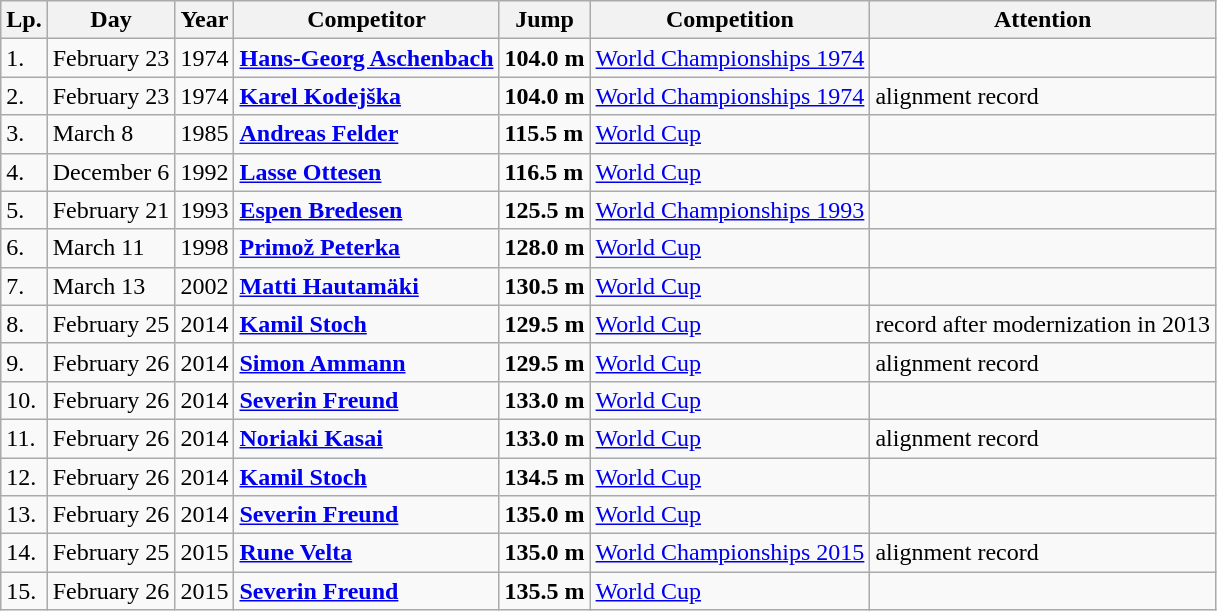<table class=wikitable>
<tr>
<th>Lp.</th>
<th>Day</th>
<th>Year</th>
<th>Competitor</th>
<th>Jump</th>
<th>Competition</th>
<th>Attention</th>
</tr>
<tr>
<td>1.</td>
<td>February 23</td>
<td>1974</td>
<td><strong> <a href='#'>Hans-Georg Aschenbach</a></strong></td>
<td><strong>104.0 m</strong></td>
<td><a href='#'>World Championships 1974</a></td>
<td></td>
</tr>
<tr>
<td>2.</td>
<td>February 23</td>
<td>1974</td>
<td><strong> <a href='#'>Karel Kodejška</a></strong></td>
<td><strong>104.0 m</strong></td>
<td><a href='#'>World Championships 1974</a></td>
<td>alignment record</td>
</tr>
<tr>
<td>3.</td>
<td>March 8</td>
<td>1985</td>
<td><strong> <a href='#'>Andreas Felder</a></strong></td>
<td><strong>115.5 m</strong></td>
<td><a href='#'>World Cup</a></td>
<td></td>
</tr>
<tr>
<td>4.</td>
<td>December 6</td>
<td>1992</td>
<td><strong> <a href='#'>Lasse Ottesen</a></strong></td>
<td><strong>116.5 m</strong></td>
<td><a href='#'>World Cup</a></td>
<td></td>
</tr>
<tr>
<td>5.</td>
<td>February 21</td>
<td>1993</td>
<td><strong> <a href='#'>Espen Bredesen</a></strong></td>
<td><strong>125.5 m</strong></td>
<td><a href='#'>World Championships 1993</a></td>
<td></td>
</tr>
<tr>
<td>6.</td>
<td>March 11</td>
<td>1998</td>
<td><strong> <a href='#'>Primož Peterka</a></strong></td>
<td><strong>128.0 m</strong></td>
<td><a href='#'>World Cup</a></td>
<td></td>
</tr>
<tr>
<td>7.</td>
<td>March 13</td>
<td>2002</td>
<td><strong> <a href='#'>Matti Hautamäki</a></strong></td>
<td><strong>130.5 m</strong></td>
<td><a href='#'>World Cup</a></td>
<td></td>
</tr>
<tr>
<td>8.</td>
<td>February 25</td>
<td>2014</td>
<td><strong> <a href='#'>Kamil Stoch</a></strong></td>
<td><strong>129.5 m</strong></td>
<td><a href='#'>World Cup</a></td>
<td>record after modernization in 2013</td>
</tr>
<tr>
<td>9.</td>
<td>February 26</td>
<td>2014</td>
<td><strong> <a href='#'>Simon Ammann</a></strong></td>
<td><strong>129.5 m</strong></td>
<td><a href='#'>World Cup</a></td>
<td>alignment record</td>
</tr>
<tr>
<td>10.</td>
<td>February 26</td>
<td>2014</td>
<td><strong> <a href='#'>Severin Freund</a></strong></td>
<td><strong>133.0 m</strong></td>
<td><a href='#'>World Cup</a></td>
<td></td>
</tr>
<tr>
<td>11.</td>
<td>February 26</td>
<td>2014</td>
<td><strong> <a href='#'>Noriaki Kasai</a></strong></td>
<td><strong>133.0 m</strong></td>
<td><a href='#'>World Cup</a></td>
<td>alignment record</td>
</tr>
<tr>
<td>12.</td>
<td>February 26</td>
<td>2014</td>
<td><strong> <a href='#'>Kamil Stoch</a></strong></td>
<td><strong>134.5 m</strong></td>
<td><a href='#'>World Cup</a></td>
<td></td>
</tr>
<tr>
<td>13.</td>
<td>February 26</td>
<td>2014</td>
<td><strong> <a href='#'>Severin Freund</a></strong></td>
<td><strong>135.0 m</strong></td>
<td><a href='#'>World Cup</a></td>
<td></td>
</tr>
<tr>
<td>14.</td>
<td>February 25</td>
<td>2015</td>
<td><strong> <a href='#'>Rune Velta</a></strong></td>
<td><strong>135.0 m</strong></td>
<td><a href='#'>World Championships 2015</a></td>
<td>alignment record</td>
</tr>
<tr>
<td>15.</td>
<td>February 26</td>
<td>2015</td>
<td><strong> <a href='#'>Severin Freund</a></strong></td>
<td><strong>135.5 m</strong></td>
<td><a href='#'>World Cup</a></td>
</tr>
</table>
